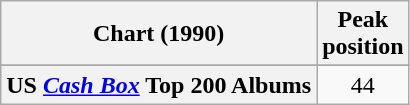<table class="wikitable sortable plainrowheaders" style="text-align:center">
<tr>
<th scope="col">Chart (1990)</th>
<th scope="col">Peak<br> position</th>
</tr>
<tr>
</tr>
<tr>
</tr>
<tr>
</tr>
<tr>
<th scope="row">US <em><a href='#'>Cash Box</a></em> Top 200 Albums</th>
<td align="center">44</td>
</tr>
</table>
